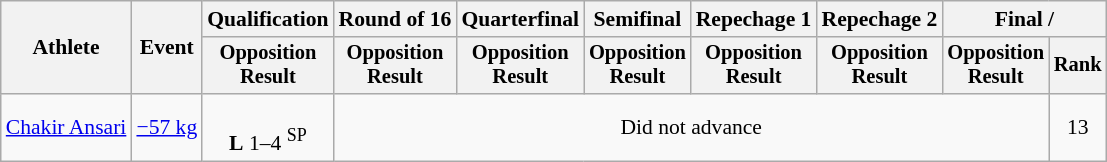<table class="wikitable" style="font-size:90%">
<tr>
<th rowspan=2>Athlete</th>
<th rowspan=2>Event</th>
<th>Qualification</th>
<th>Round of 16</th>
<th>Quarterfinal</th>
<th>Semifinal</th>
<th>Repechage 1</th>
<th>Repechage 2</th>
<th colspan=2>Final / </th>
</tr>
<tr style="font-size: 95%">
<th>Opposition<br>Result</th>
<th>Opposition<br>Result</th>
<th>Opposition<br>Result</th>
<th>Opposition<br>Result</th>
<th>Opposition<br>Result</th>
<th>Opposition<br>Result</th>
<th>Opposition<br>Result</th>
<th>Rank</th>
</tr>
<tr align=center>
<td align=left><a href='#'>Chakir Ansari</a></td>
<td align=left><a href='#'>−57 kg</a></td>
<td><br><strong>L</strong> 1–4 <sup>SP</sup></td>
<td colspan=6>Did not advance</td>
<td>13</td>
</tr>
</table>
